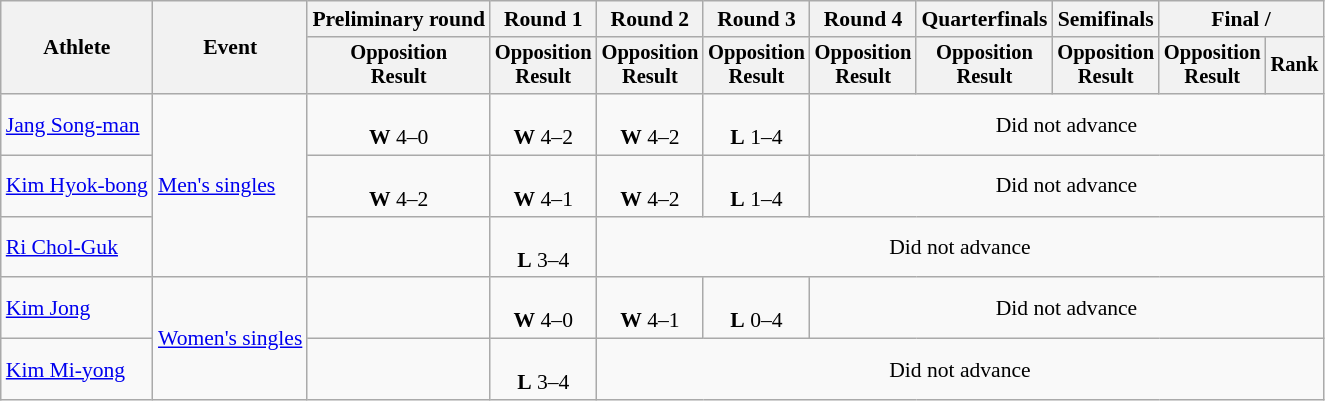<table class="wikitable" style="font-size:90%">
<tr>
<th rowspan="2">Athlete</th>
<th rowspan="2">Event</th>
<th>Preliminary round</th>
<th>Round 1</th>
<th>Round 2</th>
<th>Round 3</th>
<th>Round 4</th>
<th>Quarterfinals</th>
<th>Semifinals</th>
<th colspan=2>Final / </th>
</tr>
<tr style="font-size:95%">
<th>Opposition<br>Result</th>
<th>Opposition<br>Result</th>
<th>Opposition<br>Result</th>
<th>Opposition<br>Result</th>
<th>Opposition<br>Result</th>
<th>Opposition<br>Result</th>
<th>Opposition<br>Result</th>
<th>Opposition<br>Result</th>
<th>Rank</th>
</tr>
<tr align=center>
<td align=left><a href='#'>Jang Song-man</a></td>
<td align=left rowspan=3><a href='#'>Men's singles</a></td>
<td><br><strong>W</strong> 4–0</td>
<td><br><strong>W</strong> 4–2</td>
<td><br><strong>W</strong> 4–2</td>
<td><br><strong>L</strong> 1–4</td>
<td colspan=5>Did not advance</td>
</tr>
<tr align=center>
<td align=left><a href='#'>Kim Hyok-bong</a></td>
<td><br><strong>W</strong> 4–2</td>
<td><br><strong>W</strong> 4–1</td>
<td><br><strong>W</strong> 4–2</td>
<td><br><strong>L</strong> 1–4</td>
<td colspan=5>Did not advance</td>
</tr>
<tr align=center>
<td align=left><a href='#'>Ri Chol-Guk</a></td>
<td></td>
<td><br><strong>L</strong> 3–4</td>
<td colspan=7>Did not advance</td>
</tr>
<tr align=center>
<td align=left><a href='#'>Kim Jong</a></td>
<td align=left rowspan=2><a href='#'>Women's singles</a></td>
<td></td>
<td><br><strong>W</strong> 4–0</td>
<td><br><strong>W</strong> 4–1</td>
<td><br><strong>L</strong> 0–4</td>
<td colspan=5>Did not advance</td>
</tr>
<tr align=center>
<td align=left><a href='#'>Kim Mi-yong</a></td>
<td></td>
<td><br><strong>L</strong> 3–4</td>
<td colspan=7>Did not advance</td>
</tr>
</table>
